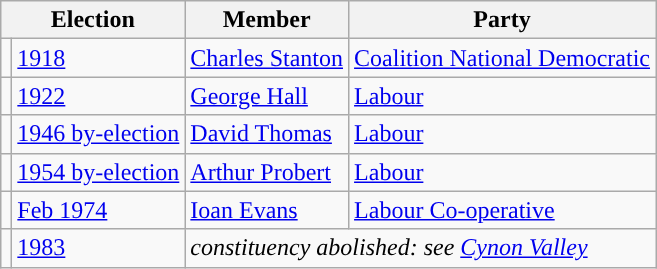<table class="wikitable">
<tr>
<th colspan="2">Election</th>
<th>Member</th>
<th>Party</th>
</tr>
<tr>
<td style="color:inherit;background-color: "></td>
<td><a href='#'>1918</a></td>
<td><a href='#'>Charles Stanton</a></td>
<td><a href='#'>Coalition National Democratic</a></td>
</tr>
<tr>
<td style="color:inherit;background-color: "></td>
<td><a href='#'>1922</a></td>
<td><a href='#'>George Hall</a></td>
<td><a href='#'>Labour</a></td>
</tr>
<tr>
<td style="color:inherit;background-color: "></td>
<td><a href='#'>1946 by-election</a></td>
<td><a href='#'>David Thomas</a></td>
<td><a href='#'>Labour</a></td>
</tr>
<tr>
<td style="color:inherit;background-color: "></td>
<td><a href='#'>1954 by-election</a></td>
<td><a href='#'>Arthur Probert</a></td>
<td><a href='#'>Labour</a></td>
</tr>
<tr>
<td style="color:inherit;background-color: "></td>
<td><a href='#'>Feb 1974</a></td>
<td><a href='#'>Ioan Evans</a></td>
<td><a href='#'>Labour Co-operative</a></td>
</tr>
<tr>
<td></td>
<td><a href='#'>1983</a></td>
<td colspan="2"><em>constituency abolished: see <a href='#'>Cynon Valley</a></em></td>
</tr>
</table>
